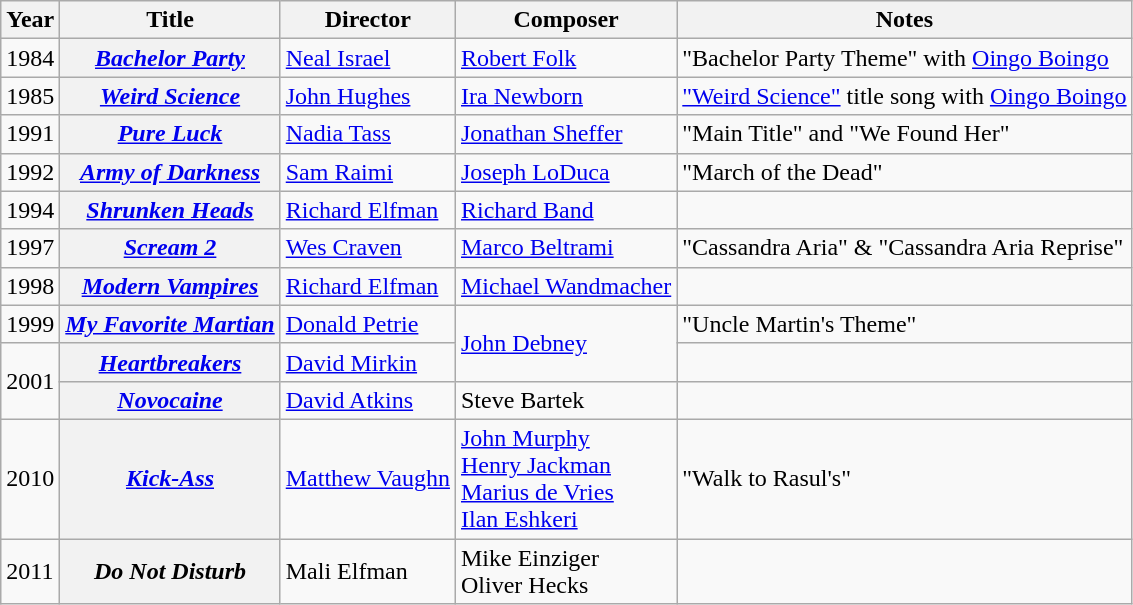<table class="wikitable sortable">
<tr>
<th>Year</th>
<th>Title</th>
<th>Director</th>
<th>Composer</th>
<th>Notes</th>
</tr>
<tr>
<td>1984</td>
<th><em><a href='#'>Bachelor Party</a></em></th>
<td><a href='#'>Neal Israel</a></td>
<td><a href='#'>Robert Folk</a></td>
<td>"Bachelor Party Theme" with <a href='#'>Oingo Boingo</a></td>
</tr>
<tr>
<td>1985</td>
<th><em><a href='#'>Weird Science</a></em></th>
<td><a href='#'>John Hughes</a></td>
<td><a href='#'>Ira Newborn</a></td>
<td><a href='#'>"Weird Science"</a> title song with <a href='#'>Oingo Boingo</a></td>
</tr>
<tr>
<td>1991</td>
<th><em><a href='#'>Pure Luck</a></em></th>
<td><a href='#'>Nadia Tass</a></td>
<td><a href='#'>Jonathan Sheffer</a></td>
<td>"Main Title" and "We Found Her"</td>
</tr>
<tr>
<td>1992</td>
<th><em><a href='#'>Army of Darkness</a></em></th>
<td><a href='#'>Sam Raimi</a></td>
<td><a href='#'>Joseph LoDuca</a></td>
<td>"March of the Dead"</td>
</tr>
<tr>
<td>1994</td>
<th><em><a href='#'>Shrunken Heads</a></em></th>
<td><a href='#'>Richard Elfman</a></td>
<td><a href='#'>Richard Band</a></td>
<td></td>
</tr>
<tr>
<td>1997</td>
<th><em><a href='#'>Scream 2</a></em></th>
<td><a href='#'>Wes Craven</a></td>
<td><a href='#'>Marco Beltrami</a></td>
<td>"Cassandra Aria" & "Cassandra Aria Reprise"</td>
</tr>
<tr>
<td>1998</td>
<th><em><a href='#'>Modern Vampires</a></em></th>
<td><a href='#'>Richard Elfman</a></td>
<td><a href='#'>Michael Wandmacher</a></td>
<td></td>
</tr>
<tr>
<td>1999</td>
<th><em><a href='#'>My Favorite Martian</a></em></th>
<td><a href='#'>Donald Petrie</a></td>
<td rowspan="2"><a href='#'>John Debney</a></td>
<td>"Uncle Martin's Theme"</td>
</tr>
<tr>
<td rowspan="2">2001</td>
<th><em><a href='#'>Heartbreakers</a></em></th>
<td><a href='#'>David Mirkin</a></td>
<td></td>
</tr>
<tr>
<th><em><a href='#'>Novocaine</a></em></th>
<td><a href='#'>David Atkins</a></td>
<td>Steve Bartek</td>
<td></td>
</tr>
<tr>
<td>2010</td>
<th><em><a href='#'>Kick-Ass</a></em></th>
<td><a href='#'>Matthew Vaughn</a></td>
<td><a href='#'>John Murphy</a><br><a href='#'>Henry Jackman</a><br><a href='#'>Marius de Vries</a><br><a href='#'>Ilan Eshkeri</a></td>
<td>"Walk to Rasul's"</td>
</tr>
<tr>
<td>2011</td>
<th><em>Do Not Disturb</em></th>
<td>Mali Elfman</td>
<td>Mike Einziger<br>Oliver Hecks</td>
<td></td>
</tr>
</table>
